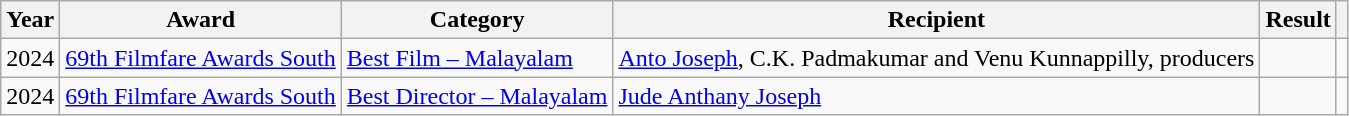<table class="wikitable sortable">
<tr>
<th>Year </th>
<th>Award</th>
<th>Category</th>
<th>Recipient</th>
<th class="unsortable">Result</th>
<th class="unsortable"></th>
</tr>
<tr>
<td>2024</td>
<td><a href='#'>69th Filmfare Awards South</a></td>
<td><a href='#'>Best Film – Malayalam</a></td>
<td><a href='#'>Anto Joseph</a>, C.K. Padmakumar and Venu Kunnappilly, producers</td>
<td></td>
<td style="text-align:center;"></td>
</tr>
<tr>
<td>2024</td>
<td><a href='#'>69th Filmfare Awards South</a></td>
<td><a href='#'>Best Director – Malayalam</a></td>
<td><a href='#'>Jude Anthany Joseph </a></td>
<td></td>
<td style="text-align:center;"></td>
</tr>
</table>
